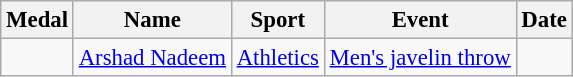<table class="wikitable sortable" style="font-size: 95%;">
<tr>
<th>Medal</th>
<th>Name</th>
<th>Sport</th>
<th>Event</th>
<th>Date</th>
</tr>
<tr>
<td></td>
<td><a href='#'>Arshad Nadeem</a></td>
<td><a href='#'>Athletics</a></td>
<td><a href='#'>Men's javelin throw</a></td>
<td></td>
</tr>
</table>
